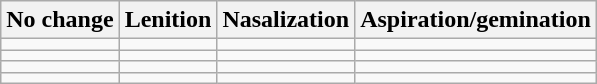<table class="wikitable">
<tr>
<th>No change</th>
<th>Lenition</th>
<th>Nasalization</th>
<th>Aspiration/gemination</th>
</tr>
<tr>
<td></td>
<td></td>
<td></td>
<td></td>
</tr>
<tr>
<td></td>
<td></td>
<td></td>
<td></td>
</tr>
<tr>
<td></td>
<td></td>
<td></td>
<td></td>
</tr>
<tr>
<td></td>
<td></td>
<td></td>
<td></td>
</tr>
</table>
